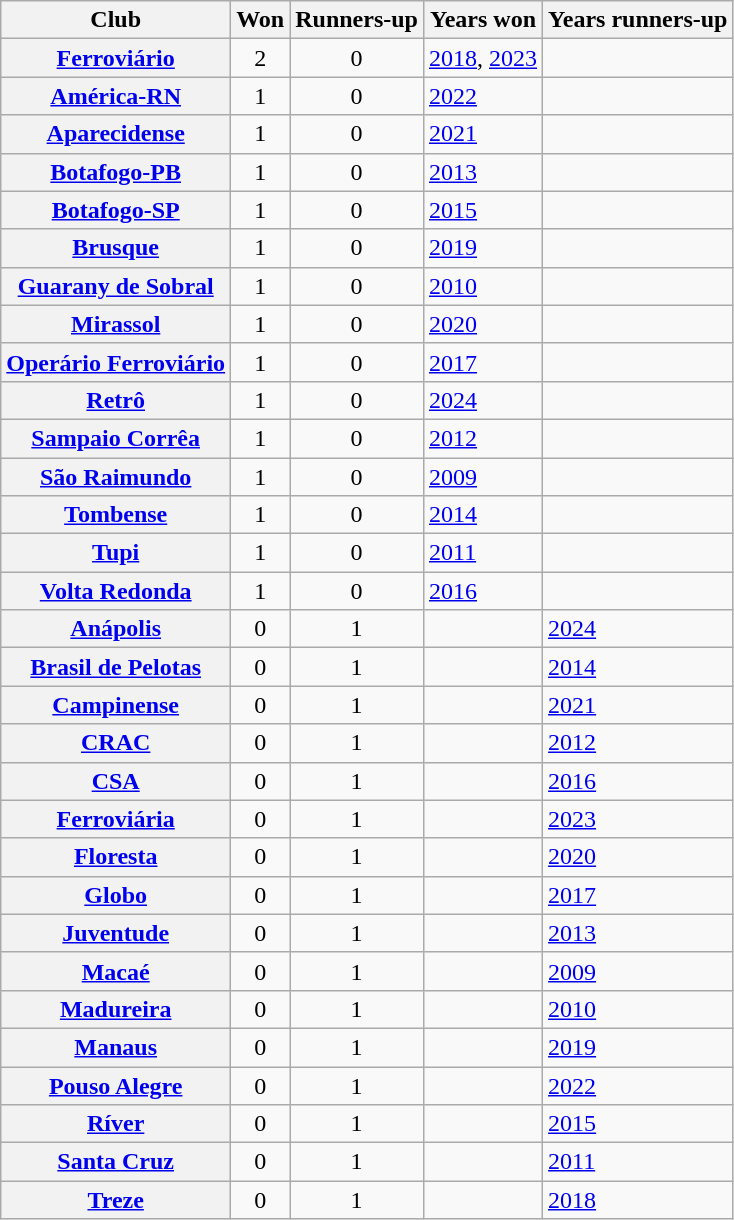<table class="wikitable plainrowheaders sortable">
<tr>
<th scope=col>Club</th>
<th scope=col>Won</th>
<th scope=col>Runners-up</th>
<th scope=col>Years won</th>
<th scope=col>Years runners-up</th>
</tr>
<tr>
<th scope=row> <a href='#'>Ferroviário</a></th>
<td align=center>2</td>
<td align=center>0</td>
<td><a href='#'>2018</a>, <a href='#'>2023</a></td>
<td align=center></td>
</tr>
<tr>
<th scope=row> <a href='#'>América-RN</a></th>
<td align=center>1</td>
<td align=center>0</td>
<td><a href='#'>2022</a></td>
<td align=center></td>
</tr>
<tr>
<th scope=row> <a href='#'>Aparecidense</a></th>
<td align=center>1</td>
<td align=center>0</td>
<td><a href='#'>2021</a></td>
<td align=center></td>
</tr>
<tr>
<th scope=row> <a href='#'>Botafogo-PB</a></th>
<td align=center>1</td>
<td align=center>0</td>
<td><a href='#'>2013</a></td>
<td align=center></td>
</tr>
<tr>
<th scope=row> <a href='#'>Botafogo-SP</a></th>
<td align=center>1</td>
<td align=center>0</td>
<td><a href='#'>2015</a></td>
<td align=center></td>
</tr>
<tr>
<th scope=row> <a href='#'>Brusque</a></th>
<td align=center>1</td>
<td align=center>0</td>
<td><a href='#'>2019</a></td>
<td align=center></td>
</tr>
<tr>
<th scope=row> <a href='#'>Guarany de Sobral</a></th>
<td align=center>1</td>
<td align=center>0</td>
<td><a href='#'>2010</a></td>
<td align=center></td>
</tr>
<tr>
<th scope=row> <a href='#'>Mirassol</a></th>
<td align=center>1</td>
<td align=center>0</td>
<td><a href='#'>2020</a></td>
<td align=center></td>
</tr>
<tr>
<th scope=row> <a href='#'>Operário Ferroviário</a></th>
<td align=center>1</td>
<td align=center>0</td>
<td><a href='#'>2017</a></td>
<td align=center></td>
</tr>
<tr>
<th scope=row> <a href='#'>Retrô</a></th>
<td align=center>1</td>
<td align=center>0</td>
<td><a href='#'>2024</a></td>
<td align=center></td>
</tr>
<tr>
<th scope=row> <a href='#'>Sampaio Corrêa</a></th>
<td align=center>1</td>
<td align=center>0</td>
<td><a href='#'>2012</a></td>
<td align=center></td>
</tr>
<tr>
<th scope=row> <a href='#'>São Raimundo</a></th>
<td align=center>1</td>
<td align=center>0</td>
<td><a href='#'>2009</a></td>
<td align=center></td>
</tr>
<tr>
<th scope=row> <a href='#'>Tombense</a></th>
<td align=center>1</td>
<td align=center>0</td>
<td><a href='#'>2014</a></td>
<td align=center></td>
</tr>
<tr>
<th scope=row> <a href='#'>Tupi</a></th>
<td align=center>1</td>
<td align=center>0</td>
<td><a href='#'>2011</a></td>
<td align=center></td>
</tr>
<tr>
<th scope=row> <a href='#'>Volta Redonda</a></th>
<td align=center>1</td>
<td align=center>0</td>
<td><a href='#'>2016</a></td>
<td align=center></td>
</tr>
<tr>
<th scope=row> <a href='#'>Anápolis</a></th>
<td align=center>0</td>
<td align=center>1</td>
<td align=center></td>
<td><a href='#'>2024</a></td>
</tr>
<tr>
<th scope=row> <a href='#'>Brasil de Pelotas</a></th>
<td align=center>0</td>
<td align=center>1</td>
<td align=center></td>
<td><a href='#'>2014</a></td>
</tr>
<tr>
<th scope=row> <a href='#'>Campinense</a></th>
<td align=center>0</td>
<td align=center>1</td>
<td align=center></td>
<td><a href='#'>2021</a></td>
</tr>
<tr>
<th scope=row> <a href='#'>CRAC</a></th>
<td align=center>0</td>
<td align=center>1</td>
<td align=center></td>
<td><a href='#'>2012</a></td>
</tr>
<tr>
<th scope=row> <a href='#'>CSA</a></th>
<td align=center>0</td>
<td align=center>1</td>
<td align=center></td>
<td><a href='#'>2016</a></td>
</tr>
<tr>
<th scope=row> <a href='#'>Ferroviária</a></th>
<td align=center>0</td>
<td align=center>1</td>
<td align=center></td>
<td><a href='#'>2023</a></td>
</tr>
<tr>
<th scope=row> <a href='#'>Floresta</a></th>
<td align=center>0</td>
<td align=center>1</td>
<td align=center></td>
<td><a href='#'>2020</a></td>
</tr>
<tr>
<th scope=row> <a href='#'>Globo</a></th>
<td align=center>0</td>
<td align=center>1</td>
<td align=center></td>
<td><a href='#'>2017</a></td>
</tr>
<tr>
<th scope=row> <a href='#'>Juventude</a></th>
<td align=center>0</td>
<td align=center>1</td>
<td align=center></td>
<td><a href='#'>2013</a></td>
</tr>
<tr>
<th scope=row> <a href='#'>Macaé</a></th>
<td align=center>0</td>
<td align=center>1</td>
<td align=center></td>
<td><a href='#'>2009</a></td>
</tr>
<tr>
<th scope=row> <a href='#'>Madureira</a></th>
<td align=center>0</td>
<td align=center>1</td>
<td align=center></td>
<td><a href='#'>2010</a></td>
</tr>
<tr>
<th scope=row> <a href='#'>Manaus</a></th>
<td align=center>0</td>
<td align=center>1</td>
<td align=center></td>
<td><a href='#'>2019</a></td>
</tr>
<tr>
<th scope=row> <a href='#'>Pouso Alegre</a></th>
<td align=center>0</td>
<td align=center>1</td>
<td align=center></td>
<td><a href='#'>2022</a></td>
</tr>
<tr>
<th scope=row> <a href='#'>Ríver</a></th>
<td align=center>0</td>
<td align=center>1</td>
<td align=center></td>
<td><a href='#'>2015</a></td>
</tr>
<tr>
<th scope=row> <a href='#'>Santa Cruz</a></th>
<td align=center>0</td>
<td align=center>1</td>
<td align=center></td>
<td><a href='#'>2011</a></td>
</tr>
<tr>
<th scope=row> <a href='#'>Treze</a></th>
<td align=center>0</td>
<td align=center>1</td>
<td align=center></td>
<td><a href='#'>2018</a></td>
</tr>
</table>
